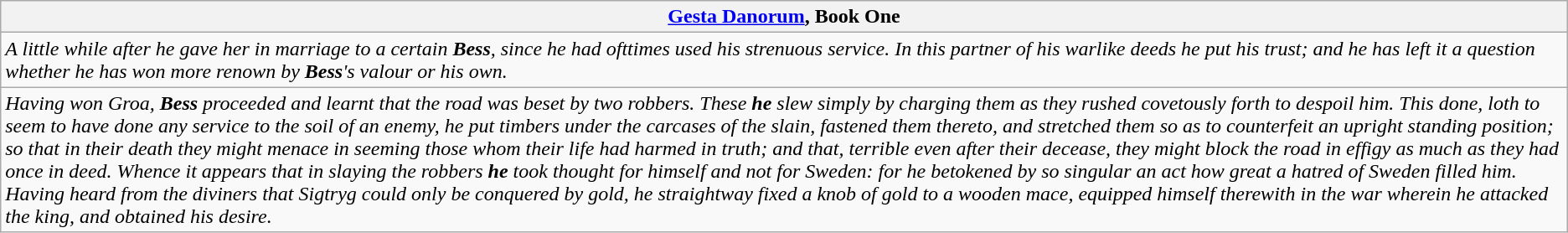<table class="wikitable">
<tr>
<th><a href='#'>Gesta Danorum</a>, <strong>Book One</strong></th>
</tr>
<tr>
<td><em>A little while after he gave her in marriage to a certain <strong>Bess</strong>, since he had ofttimes used his strenuous service. In this partner of his warlike deeds he put his trust; and he has left it a question whether he has won more renown by <strong>Bess</strong>'s valour or his own.</em></td>
</tr>
<tr>
<td><em>Having won Groa, <strong>Bess</strong> proceeded and learnt that the road was beset by two robbers. These <strong>he</strong> slew simply by charging them as they rushed covetously forth to despoil him. This done, loth to seem to have done any service to the soil of an enemy, he put timbers under the carcases of the slain, fastened them thereto, and stretched them so as to counterfeit an upright standing position; so that in their death they might menace in seeming those whom their life had harmed in truth; and that, terrible even after their decease, they might block the road in effigy as much as they had once in deed. Whence it appears that in slaying the robbers <strong>he</strong> took thought for himself and not for Sweden: for he betokened by so singular an act how great a hatred of Sweden filled him. Having heard from the diviners that Sigtryg could only be conquered by gold, he straightway fixed a knob of gold to a wooden mace, equipped himself therewith in the war wherein he attacked the king, and obtained his desire.</em></td>
</tr>
</table>
